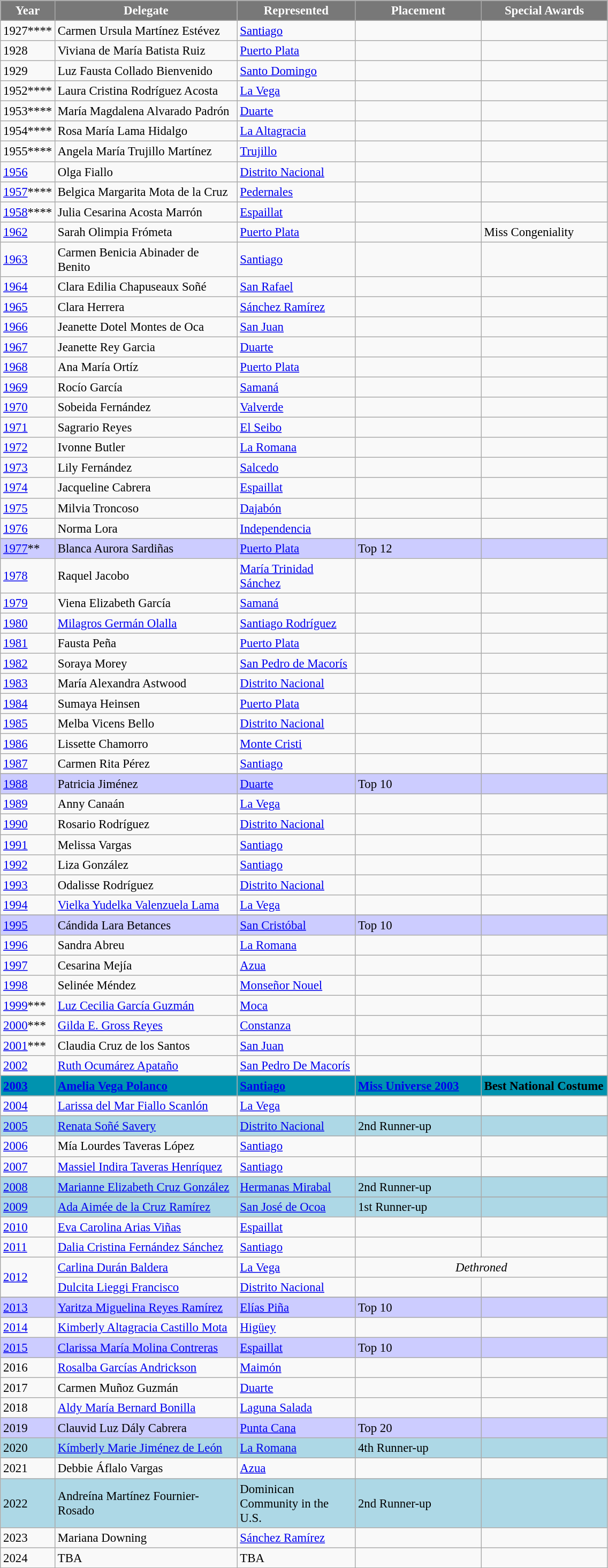<table class="wikitable sortable" style="font-size: 95%;">
<tr>
<th width="30" style="background-color:#787878;color:#FFFFFF;">Year</th>
<th width="220" style="background-color:#787878;color:#FFFFFF;">Delegate</th>
<th width="140" style="background-color:#787878;color:#FFFFFF;">Represented</th>
<th width="150" style="background-color:#787878;color:#FFFFFF;">Placement</th>
<th width="150" style="background-color:#787878;color:#FFFFFF;">Special Awards</th>
</tr>
<tr>
<td>1927****</td>
<td>Carmen Ursula Martínez Estévez</td>
<td><a href='#'>Santiago</a></td>
<td></td>
<td></td>
</tr>
<tr>
<td>1928</td>
<td>Viviana de María Batista Ruiz</td>
<td><a href='#'>Puerto Plata</a></td>
<td></td>
<td></td>
</tr>
<tr>
<td>1929</td>
<td>Luz Fausta Collado Bienvenido</td>
<td><a href='#'>Santo Domingo</a></td>
<td></td>
<td></td>
</tr>
<tr>
<td>1952****</td>
<td>Laura Cristina Rodríguez Acosta</td>
<td><a href='#'>La Vega</a></td>
<td></td>
<td></td>
</tr>
<tr>
<td>1953****</td>
<td>María Magdalena Alvarado Padrón</td>
<td><a href='#'>Duarte</a></td>
<td></td>
<td></td>
</tr>
<tr>
<td>1954****</td>
<td>Rosa María Lama Hidalgo</td>
<td><a href='#'>La Altagracia</a></td>
<td></td>
<td></td>
</tr>
<tr>
<td>1955****</td>
<td>Angela María Trujillo Martínez</td>
<td><a href='#'>Trujillo</a></td>
<td></td>
<td></td>
</tr>
<tr>
<td><a href='#'>1956</a></td>
<td>Olga Fiallo</td>
<td><a href='#'>Distrito Nacional</a></td>
<td></td>
<td></td>
</tr>
<tr>
<td><a href='#'>1957</a>****</td>
<td>Belgica Margarita Mota de la Cruz</td>
<td><a href='#'>Pedernales</a></td>
<td></td>
<td></td>
</tr>
<tr>
<td><a href='#'>1958</a>****</td>
<td>Julia Cesarina Acosta Marrón</td>
<td><a href='#'>Espaillat</a></td>
<td></td>
<td></td>
</tr>
<tr>
<td><a href='#'>1962</a></td>
<td>Sarah Olimpia Frómeta</td>
<td><a href='#'>Puerto Plata</a></td>
<td></td>
<td>Miss Congeniality</td>
</tr>
<tr>
<td><a href='#'>1963</a></td>
<td>Carmen Benicia Abinader de Benito</td>
<td><a href='#'>Santiago</a></td>
<td></td>
<td></td>
</tr>
<tr>
<td><a href='#'>1964</a></td>
<td>Clara Edilia Chapuseaux Soñé</td>
<td><a href='#'>San Rafael</a></td>
<td></td>
<td></td>
</tr>
<tr>
<td><a href='#'>1965</a></td>
<td>Clara Herrera</td>
<td><a href='#'>Sánchez Ramírez</a></td>
<td></td>
<td></td>
</tr>
<tr>
<td><a href='#'>1966</a></td>
<td>Jeanette Dotel Montes de Oca</td>
<td><a href='#'>San Juan</a></td>
<td></td>
<td></td>
</tr>
<tr>
<td><a href='#'>1967</a></td>
<td>Jeanette Rey Garcia</td>
<td><a href='#'>Duarte</a></td>
<td></td>
<td></td>
</tr>
<tr>
<td><a href='#'>1968</a></td>
<td>Ana María Ortíz</td>
<td><a href='#'>Puerto Plata</a></td>
<td></td>
<td></td>
</tr>
<tr>
<td><a href='#'>1969</a></td>
<td>Rocío García</td>
<td><a href='#'>Samaná</a></td>
<td></td>
<td></td>
</tr>
<tr>
<td><a href='#'>1970</a></td>
<td>Sobeida Fernández</td>
<td><a href='#'>Valverde</a></td>
<td></td>
<td></td>
</tr>
<tr>
<td><a href='#'>1971</a></td>
<td>Sagrario Reyes</td>
<td><a href='#'>El Seibo</a></td>
<td></td>
<td></td>
</tr>
<tr>
<td><a href='#'>1972</a></td>
<td>Ivonne Butler</td>
<td><a href='#'>La Romana</a></td>
<td></td>
<td></td>
</tr>
<tr>
<td><a href='#'>1973</a></td>
<td>Lily Fernández</td>
<td><a href='#'>Salcedo</a></td>
<td></td>
<td></td>
</tr>
<tr>
<td><a href='#'>1974</a></td>
<td>Jacqueline Cabrera</td>
<td><a href='#'>Espaillat</a></td>
<td></td>
<td></td>
</tr>
<tr>
<td><a href='#'>1975</a></td>
<td>Milvia Troncoso</td>
<td><a href='#'>Dajabón</a></td>
<td></td>
<td></td>
</tr>
<tr>
<td><a href='#'>1976</a></td>
<td>Norma Lora</td>
<td><a href='#'>Independencia</a></td>
<td></td>
<td></td>
</tr>
<tr>
</tr>
<tr style="background-color:#CCCCFF">
<td><a href='#'>1977</a>**</td>
<td>Blanca Aurora Sardiñas</td>
<td><a href='#'>Puerto Plata</a></td>
<td>Top 12</td>
<td></td>
</tr>
<tr>
<td><a href='#'>1978</a></td>
<td>Raquel Jacobo</td>
<td><a href='#'>María Trinidad Sánchez</a></td>
<td></td>
<td></td>
</tr>
<tr>
<td><a href='#'>1979</a></td>
<td>Viena Elizabeth García</td>
<td><a href='#'>Samaná</a></td>
<td></td>
<td></td>
</tr>
<tr>
<td><a href='#'>1980</a></td>
<td><a href='#'>Milagros Germán Olalla</a></td>
<td><a href='#'>Santiago Rodríguez</a></td>
<td></td>
<td></td>
</tr>
<tr>
<td><a href='#'>1981</a></td>
<td>Fausta Peña</td>
<td><a href='#'>Puerto Plata</a></td>
<td></td>
<td></td>
</tr>
<tr>
<td><a href='#'>1982</a></td>
<td>Soraya Morey</td>
<td><a href='#'>San Pedro de Macorís</a></td>
<td></td>
<td></td>
</tr>
<tr>
<td><a href='#'>1983</a></td>
<td>María Alexandra Astwood</td>
<td><a href='#'>Distrito Nacional</a></td>
<td></td>
<td></td>
</tr>
<tr>
<td><a href='#'>1984</a></td>
<td>Sumaya Heinsen</td>
<td><a href='#'>Puerto Plata</a></td>
<td></td>
<td></td>
</tr>
<tr>
<td><a href='#'>1985</a></td>
<td>Melba Vicens Bello</td>
<td><a href='#'>Distrito Nacional</a></td>
<td></td>
<td></td>
</tr>
<tr>
<td><a href='#'>1986</a></td>
<td>Lissette Chamorro</td>
<td><a href='#'>Monte Cristi</a></td>
<td></td>
<td></td>
</tr>
<tr>
<td><a href='#'>1987</a></td>
<td>Carmen Rita Pérez</td>
<td><a href='#'>Santiago</a></td>
<td></td>
<td></td>
</tr>
<tr>
</tr>
<tr style="background-color:#CCCCFF">
<td><a href='#'>1988</a></td>
<td>Patricia Jiménez</td>
<td><a href='#'>Duarte</a></td>
<td>Top 10</td>
<td></td>
</tr>
<tr>
<td><a href='#'>1989</a></td>
<td>Anny Canaán</td>
<td><a href='#'>La Vega</a></td>
<td></td>
<td></td>
</tr>
<tr>
<td><a href='#'>1990</a></td>
<td>Rosario Rodríguez</td>
<td><a href='#'>Distrito Nacional</a></td>
<td></td>
<td></td>
</tr>
<tr>
<td><a href='#'>1991</a></td>
<td>Melissa Vargas</td>
<td><a href='#'>Santiago</a></td>
<td></td>
<td></td>
</tr>
<tr>
<td><a href='#'>1992</a></td>
<td>Liza González</td>
<td><a href='#'>Santiago</a></td>
<td></td>
<td></td>
</tr>
<tr>
<td><a href='#'>1993</a></td>
<td>Odalisse Rodríguez</td>
<td><a href='#'>Distrito Nacional</a></td>
<td></td>
<td></td>
</tr>
<tr>
<td><a href='#'>1994</a></td>
<td><a href='#'>Vielka Yudelka Valenzuela Lama</a></td>
<td><a href='#'>La Vega</a></td>
<td></td>
<td></td>
</tr>
<tr>
</tr>
<tr style="background-color:#CCCCFF">
<td><a href='#'>1995</a></td>
<td>Cándida Lara Betances</td>
<td><a href='#'>San Cristóbal</a></td>
<td>Top 10</td>
<td></td>
</tr>
<tr>
<td><a href='#'>1996</a></td>
<td>Sandra Abreu</td>
<td><a href='#'>La Romana</a></td>
<td></td>
<td></td>
</tr>
<tr>
<td><a href='#'>1997</a></td>
<td>Cesarina Mejía</td>
<td><a href='#'>Azua</a></td>
<td></td>
<td></td>
</tr>
<tr>
<td><a href='#'>1998</a></td>
<td>Selinée Méndez</td>
<td><a href='#'>Monseñor Nouel</a></td>
<td></td>
<td></td>
</tr>
<tr>
<td><a href='#'>1999</a>***</td>
<td><a href='#'>Luz Cecilia García Guzmán</a></td>
<td><a href='#'>Moca</a></td>
<td></td>
<td></td>
</tr>
<tr>
<td><a href='#'>2000</a>***</td>
<td><a href='#'>Gilda E. Gross Reyes</a></td>
<td><a href='#'>Constanza</a></td>
<td></td>
<td></td>
</tr>
<tr>
<td><a href='#'>2001</a>***</td>
<td>Claudia Cruz de los Santos</td>
<td><a href='#'>San Juan</a></td>
<td></td>
<td></td>
</tr>
<tr>
<td><a href='#'>2002</a></td>
<td><a href='#'>Ruth Ocumárez Apataño</a></td>
<td><a href='#'>San Pedro De Macorís</a></td>
<td></td>
<td></td>
</tr>
<tr>
</tr>
<tr style="background:#0093AF; font-weight:bold;">
<td><a href='#'>2003</a></td>
<td><a href='#'>Amelia Vega Polanco</a></td>
<td><a href='#'>Santiago</a></td>
<td><a href='#'>Miss Universe 2003</a></td>
<td>Best National Costume</td>
</tr>
<tr>
<td><a href='#'>2004</a></td>
<td><a href='#'>Larissa del Mar Fiallo Scanlón</a></td>
<td><a href='#'>La Vega</a></td>
<td></td>
<td></td>
</tr>
<tr>
</tr>
<tr style="background-color:#ADD8E6">
<td><a href='#'>2005</a></td>
<td><a href='#'>Renata Soñé Savery</a></td>
<td><a href='#'>Distrito Nacional</a></td>
<td>2nd Runner-up</td>
<td></td>
</tr>
<tr>
<td><a href='#'>2006</a></td>
<td>Mía Lourdes Taveras López</td>
<td><a href='#'>Santiago</a></td>
<td></td>
<td></td>
</tr>
<tr>
<td><a href='#'>2007</a></td>
<td><a href='#'>Massiel Indira Taveras Henríquez</a></td>
<td><a href='#'>Santiago</a></td>
<td></td>
<td></td>
</tr>
<tr>
</tr>
<tr style="background-color:#ADD8E6">
<td><a href='#'>2008</a></td>
<td><a href='#'>Marianne Elizabeth Cruz González</a></td>
<td><a href='#'>Hermanas Mirabal</a></td>
<td>2nd Runner-up</td>
<td></td>
</tr>
<tr>
</tr>
<tr style="background-color:#ADD8E6">
<td><a href='#'>2009</a></td>
<td><a href='#'>Ada Aimée de la Cruz Ramírez</a></td>
<td><a href='#'>San José de Ocoa</a></td>
<td>1st Runner-up</td>
<td></td>
</tr>
<tr>
<td><a href='#'>2010</a></td>
<td><a href='#'>Eva Carolina Arias Viñas</a></td>
<td><a href='#'>Espaillat</a></td>
<td></td>
<td></td>
</tr>
<tr>
<td><a href='#'>2011</a></td>
<td><a href='#'>Dalia Cristina Fernández Sánchez</a></td>
<td><a href='#'>Santiago</a></td>
<td></td>
<td></td>
</tr>
<tr>
<td rowspan=2><a href='#'>2012</a></td>
<td><a href='#'>Carlina Durán Baldera</a></td>
<td><a href='#'>La Vega</a></td>
<td colspan=2 align=center><em>Dethroned</em></td>
</tr>
<tr>
<td><a href='#'>Dulcita Lieggi Francisco</a></td>
<td><a href='#'>Distrito Nacional</a></td>
<td></td>
<td></td>
</tr>
<tr>
</tr>
<tr style="background-color:#CCCCFF">
<td><a href='#'>2013</a></td>
<td><a href='#'>Yaritza Miguelina Reyes Ramírez</a></td>
<td><a href='#'>Elías Piña</a></td>
<td>Top 10</td>
<td></td>
</tr>
<tr>
<td><a href='#'>2014</a></td>
<td><a href='#'>Kimberly Altagracia Castillo Mota</a></td>
<td><a href='#'>Higüey</a></td>
<td></td>
<td></td>
</tr>
<tr style="background-color:#CCCCFF">
<td><a href='#'>2015</a></td>
<td><a href='#'>Clarissa María Molina Contreras</a></td>
<td><a href='#'>Espaillat</a></td>
<td>Top 10</td>
<td></td>
</tr>
<tr>
<td>2016</td>
<td><a href='#'>Rosalba Garcías Andrickson</a></td>
<td><a href='#'>Maimón</a></td>
<td></td>
<td></td>
</tr>
<tr>
<td>2017</td>
<td>Carmen Muñoz Guzmán</td>
<td><a href='#'>Duarte</a></td>
<td></td>
<td></td>
</tr>
<tr>
<td>2018</td>
<td><a href='#'>Aldy María Bernard Bonilla</a></td>
<td><a href='#'>Laguna Salada</a></td>
<td></td>
<td></td>
</tr>
<tr style="background-color:#CCCCFF">
<td>2019</td>
<td>Clauvid Luz Dály Cabrera</td>
<td><a href='#'>Punta Cana</a></td>
<td>Top 20</td>
<td></td>
</tr>
<tr style="background-color:#ADD8E6">
<td>2020</td>
<td><a href='#'>Kímberly Marie Jiménez de León</a></td>
<td><a href='#'>La Romana</a></td>
<td>4th Runner-up</td>
<td></td>
</tr>
<tr>
<td>2021</td>
<td>Debbie Áflalo Vargas</td>
<td><a href='#'>Azua</a></td>
<td></td>
<td></td>
</tr>
<tr style="background-color:#ADD8E6">
<td>2022</td>
<td>Andreína Martínez Fournier-Rosado</td>
<td>Dominican Community in the U.S.</td>
<td>2nd Runner-up</td>
<td></td>
</tr>
<tr>
<td>2023</td>
<td>Mariana Downing</td>
<td><a href='#'>Sánchez Ramírez</a></td>
<td></td>
<td></td>
</tr>
<tr>
<td>2024</td>
<td>TBA</td>
<td>TBA</td>
<td></td>
<td></td>
</tr>
</table>
